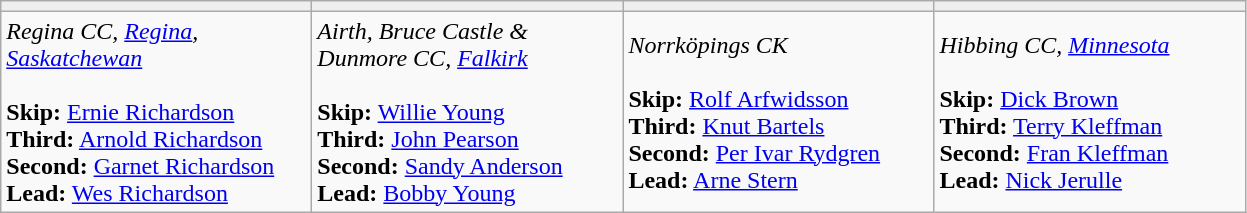<table class="wikitable">
<tr align=center>
<td bgcolor="#efefef" width="200"><strong></strong></td>
<td bgcolor="#efefef" width="200"><strong></strong></td>
<td bgcolor="#efefef" width="200"><strong></strong></td>
<td bgcolor="#efefef" width="200"><strong></strong></td>
</tr>
<tr>
<td><em>Regina CC, <a href='#'>Regina</a>, <a href='#'>Saskatchewan</a></em> <br><br><strong>Skip:</strong> <a href='#'>Ernie Richardson</a><br>
<strong>Third:</strong> <a href='#'>Arnold Richardson</a><br>
<strong>Second:</strong> <a href='#'>Garnet Richardson</a><br>
<strong>Lead:</strong> <a href='#'>Wes Richardson</a></td>
<td><em>Airth, Bruce Castle & Dunmore CC, <a href='#'>Falkirk</a></em><br><br><strong>Skip:</strong> <a href='#'>Willie Young</a><br>
<strong>Third:</strong> <a href='#'>John Pearson</a><br>
<strong>Second:</strong> <a href='#'>Sandy Anderson</a><br>
<strong>Lead:</strong> <a href='#'>Bobby Young</a></td>
<td><em>Norrköpings CK </em><br><br><strong>Skip:</strong> <a href='#'>Rolf Arfwidsson</a><br>
<strong>Third:</strong> <a href='#'>Knut Bartels</a><br>
<strong>Second:</strong> <a href='#'>Per Ivar Rydgren</a><br>
<strong>Lead:</strong> <a href='#'>Arne Stern</a></td>
<td><em>Hibbing CC, <a href='#'>Minnesota</a> </em><br><br><strong>Skip:</strong> <a href='#'>Dick Brown</a><br>
<strong>Third:</strong> <a href='#'>Terry Kleffman</a><br>
<strong>Second:</strong> <a href='#'>Fran Kleffman</a><br>
<strong>Lead:</strong> <a href='#'>Nick Jerulle</a></td>
</tr>
</table>
